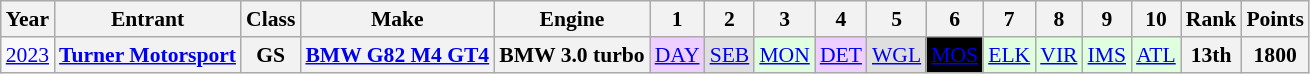<table class="wikitable" style="text-align:center; font-size:90%">
<tr>
<th>Year</th>
<th>Entrant</th>
<th>Class</th>
<th>Make</th>
<th>Engine</th>
<th>1</th>
<th>2</th>
<th>3</th>
<th>4</th>
<th>5</th>
<th>6</th>
<th>7</th>
<th>8</th>
<th>9</th>
<th>10</th>
<th>Rank</th>
<th>Points</th>
</tr>
<tr>
<td><a href='#'>2023</a></td>
<th><a href='#'>Turner Motorsport</a></th>
<th>GS</th>
<th><a href='#'>BMW G82 M4 GT4</a></th>
<th>BMW 3.0 turbo</th>
<td style="background:#EFCFFF;"><a href='#'>DAY</a><br></td>
<td style="background:#DFDFDF;"><a href='#'>SEB</a><br></td>
<td style="background:#DFFFDF;"><a href='#'>MON</a><br></td>
<td style="background:#EFCFFF;"><a href='#'>DET</a><br></td>
<td style="background:#DFDFDF;"><a href='#'>WGL</a><br></td>
<td style="background:black; color:white;"><a href='#'><span>MOS</span></a><br></td>
<td style="background:#DFFFDF;"><a href='#'>ELK</a><br></td>
<td style="background:#DFFFDF;"><a href='#'>VIR</a><br></td>
<td style="background:#DFFFDF;"><a href='#'>IMS</a><br></td>
<td style="background:#DFFFDF;"><a href='#'>ATL</a><br></td>
<th>13th</th>
<th>1800</th>
</tr>
</table>
